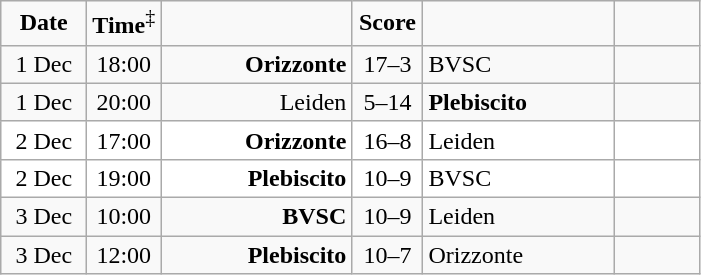<table class=wikitable style="text-align:center;">
<tr>
<td width=50px><strong>Date</strong></td>
<td width=40px><strong>Time</strong><sup>‡</sup></td>
<td width=120px></td>
<td width=40px><strong>Score</strong></td>
<td width=120px></td>
<td width=50px></td>
</tr>
<tr>
<td>1 Dec</td>
<td>18:00</td>
<td style="text-align:right"><strong>Orizzonte</strong></td>
<td>17–3</td>
<td style="text-align:left">BVSC</td>
<td></td>
</tr>
<tr>
<td>1 Dec</td>
<td>20:00</td>
<td style="text-align:right">Leiden</td>
<td>5–14</td>
<td style="text-align:left"><strong>Plebiscito</strong></td>
<td></td>
</tr>
<tr bgcolor=white>
<td>2 Dec</td>
<td>17:00</td>
<td style="text-align:right"><strong>Orizzonte</strong></td>
<td>16–8</td>
<td style="text-align:left">Leiden</td>
<td></td>
</tr>
<tr bgcolor=white>
<td>2 Dec</td>
<td>19:00</td>
<td style="text-align:right"><strong>Plebiscito</strong></td>
<td>10–9</td>
<td style="text-align:left">BVSC</td>
<td></td>
</tr>
<tr>
<td>3 Dec</td>
<td>10:00</td>
<td style="text-align:right"><strong>BVSC</strong></td>
<td>10–9</td>
<td style="text-align:left">Leiden</td>
<td></td>
</tr>
<tr>
<td>3 Dec</td>
<td>12:00</td>
<td style="text-align:right"><strong>Plebiscito</strong></td>
<td>10–7</td>
<td style="text-align:left">Orizzonte</td>
<td></td>
</tr>
</table>
